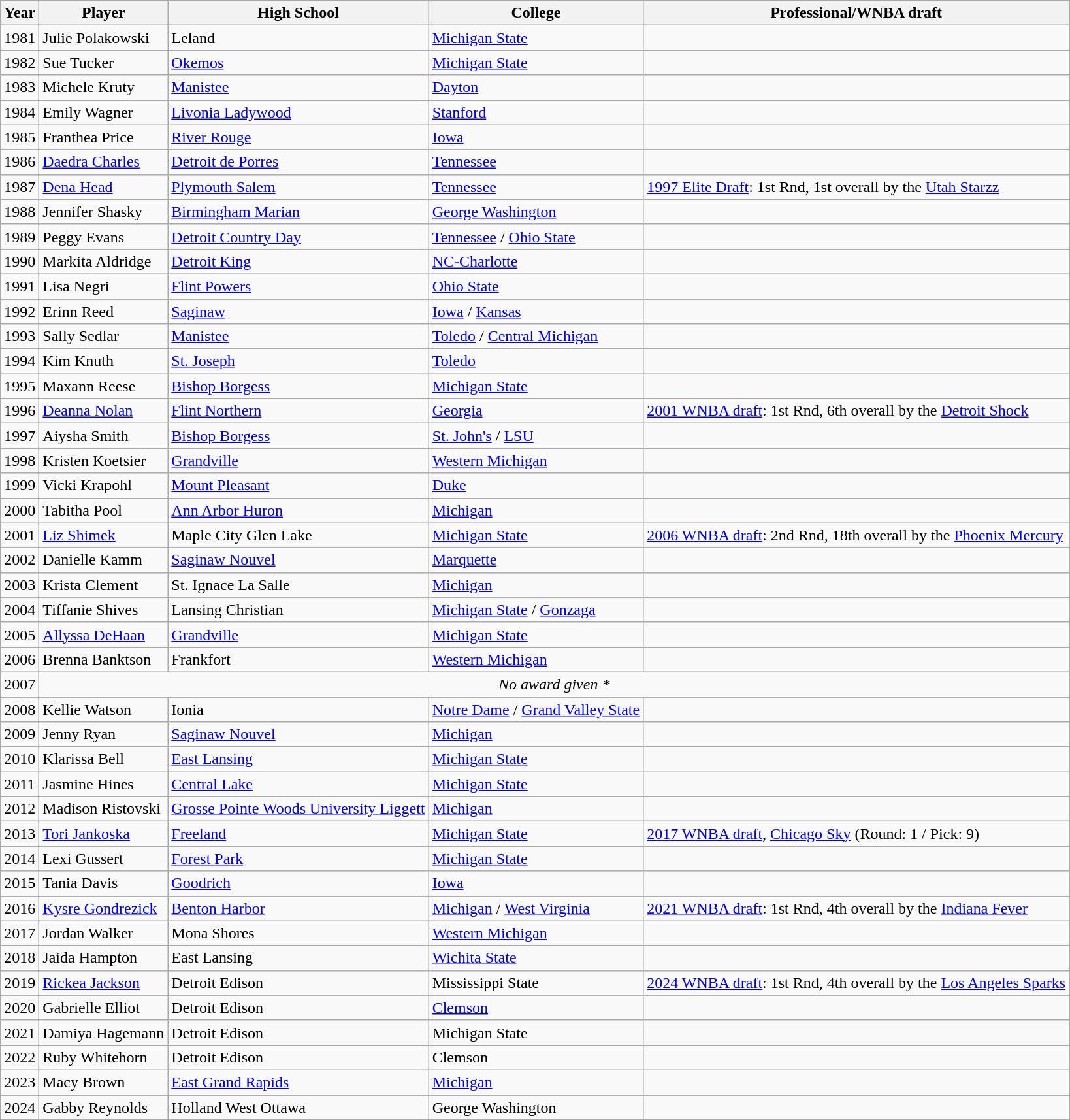<table class="wikitable sortable">
<tr>
<th>Year</th>
<th>Player</th>
<th>High School</th>
<th>College</th>
<th>Professional/WNBA draft</th>
</tr>
<tr>
<td>1981</td>
<td>Julie Polakowski</td>
<td>Leland</td>
<td><a href='#'>Michigan State</a></td>
<td></td>
</tr>
<tr>
<td>1982</td>
<td>Sue Tucker</td>
<td><a href='#'>Okemos</a></td>
<td><a href='#'>Michigan State</a></td>
<td></td>
</tr>
<tr>
<td>1983</td>
<td>Michele Kruty</td>
<td><a href='#'>Manistee</a></td>
<td><a href='#'>Dayton</a></td>
<td></td>
</tr>
<tr>
<td>1984</td>
<td>Emily Wagner</td>
<td><a href='#'>Livonia Ladywood</a></td>
<td><a href='#'>Stanford</a></td>
<td></td>
</tr>
<tr>
<td>1985</td>
<td>Franthea Price</td>
<td><a href='#'>River Rouge</a></td>
<td><a href='#'>Iowa</a></td>
<td></td>
</tr>
<tr>
<td>1986</td>
<td><a href='#'>Daedra Charles</a></td>
<td><a href='#'>Detroit de Porres</a></td>
<td><a href='#'>Tennessee</a></td>
<td></td>
</tr>
<tr>
<td>1987</td>
<td><a href='#'>Dena Head</a></td>
<td><a href='#'>Plymouth Salem</a></td>
<td><a href='#'>Tennessee</a></td>
<td><a href='#'>1997 Elite Draft</a>: 1st Rnd, 1st overall by the <a href='#'>Utah Starzz</a></td>
</tr>
<tr>
<td>1988</td>
<td>Jennifer Shasky</td>
<td><a href='#'>Birmingham Marian</a></td>
<td><a href='#'>George Washington</a></td>
<td></td>
</tr>
<tr>
<td>1989</td>
<td>Peggy Evans</td>
<td><a href='#'>Detroit Country Day</a></td>
<td><a href='#'>Tennessee</a> / <a href='#'>Ohio State</a></td>
<td></td>
</tr>
<tr>
<td>1990</td>
<td>Markita Aldridge</td>
<td><a href='#'>Detroit King</a></td>
<td><a href='#'>NC-Charlotte</a></td>
<td></td>
</tr>
<tr>
<td>1991</td>
<td>Lisa Negri</td>
<td><a href='#'>Flint Powers</a></td>
<td><a href='#'>Ohio State</a></td>
<td></td>
</tr>
<tr>
<td>1992</td>
<td>Erinn Reed</td>
<td><a href='#'>Saginaw</a></td>
<td><a href='#'>Iowa</a> / <a href='#'>Kansas</a></td>
<td></td>
</tr>
<tr>
<td>1993</td>
<td>Sally Sedlar</td>
<td><a href='#'>Manistee</a></td>
<td><a href='#'>Toledo</a> / <a href='#'>Central Michigan</a></td>
<td></td>
</tr>
<tr>
<td>1994</td>
<td>Kim Knuth</td>
<td><a href='#'>St. Joseph</a></td>
<td><a href='#'>Toledo</a></td>
<td></td>
</tr>
<tr>
<td>1995</td>
<td>Maxann Reese</td>
<td><a href='#'>Bishop Borgess</a></td>
<td><a href='#'>Michigan State</a></td>
<td></td>
</tr>
<tr>
<td>1996</td>
<td><a href='#'>Deanna Nolan</a></td>
<td><a href='#'>Flint Northern</a></td>
<td><a href='#'>Georgia</a></td>
<td><a href='#'>2001 WNBA draft</a>: 1st Rnd, 6th overall by the <a href='#'>Detroit Shock</a></td>
</tr>
<tr>
<td>1997</td>
<td>Aiysha Smith</td>
<td><a href='#'>Bishop Borgess</a></td>
<td><a href='#'>St. John's</a> / <a href='#'>LSU</a></td>
<td></td>
</tr>
<tr>
<td>1998</td>
<td>Kristen Koetsier</td>
<td><a href='#'>Grandville</a></td>
<td><a href='#'>Western Michigan</a></td>
<td></td>
</tr>
<tr>
<td>1999</td>
<td>Vicki Krapohl</td>
<td><a href='#'>Mount Pleasant</a></td>
<td><a href='#'>Duke</a></td>
<td></td>
</tr>
<tr>
<td>2000</td>
<td>Tabitha Pool</td>
<td><a href='#'>Ann Arbor Huron</a></td>
<td><a href='#'>Michigan</a></td>
<td></td>
</tr>
<tr>
<td>2001</td>
<td><a href='#'>Liz Shimek</a></td>
<td>Maple City Glen Lake</td>
<td><a href='#'>Michigan State</a></td>
<td><a href='#'>2006 WNBA draft</a>: 2nd Rnd, 18th overall by the <a href='#'>Phoenix Mercury</a></td>
</tr>
<tr>
<td>2002</td>
<td>Danielle Kamm</td>
<td><a href='#'>Saginaw Nouvel</a></td>
<td><a href='#'>Marquette</a></td>
<td></td>
</tr>
<tr>
<td>2003</td>
<td>Krista Clement</td>
<td>St. Ignace La Salle</td>
<td><a href='#'>Michigan</a></td>
<td></td>
</tr>
<tr>
<td>2004</td>
<td>Tiffanie Shives</td>
<td>Lansing Christian</td>
<td><a href='#'>Michigan State</a> / <a href='#'>Gonzaga</a></td>
<td></td>
</tr>
<tr>
<td>2005</td>
<td><a href='#'>Allyssa DeHaan</a></td>
<td><a href='#'>Grandville</a></td>
<td><a href='#'>Michigan State</a></td>
<td></td>
</tr>
<tr>
<td>2006</td>
<td>Brenna Banktson</td>
<td>Frankfort</td>
<td><a href='#'>Western Michigan</a></td>
<td></td>
</tr>
<tr>
<td>2007</td>
<td colspan=4 align=center><em>No award given *</em></td>
</tr>
<tr>
<td>2008</td>
<td>Kellie Watson</td>
<td>Ionia</td>
<td><a href='#'>Notre Dame</a> / <a href='#'>Grand Valley State</a></td>
<td></td>
</tr>
<tr>
<td>2009</td>
<td>Jenny Ryan</td>
<td><a href='#'>Saginaw Nouvel</a></td>
<td><a href='#'>Michigan</a></td>
<td></td>
</tr>
<tr>
<td>2010</td>
<td>Klarissa Bell</td>
<td><a href='#'>East Lansing</a></td>
<td><a href='#'>Michigan State</a></td>
<td></td>
</tr>
<tr>
<td>2011</td>
<td>Jasmine Hines</td>
<td><a href='#'>Central Lake</a></td>
<td><a href='#'>Michigan State</a></td>
<td></td>
</tr>
<tr>
<td>2012</td>
<td>Madison Ristovski</td>
<td><a href='#'>Grosse Pointe Woods University Liggett</a></td>
<td><a href='#'>Michigan</a></td>
<td></td>
</tr>
<tr>
<td>2013</td>
<td><a href='#'>Tori Jankoska</a></td>
<td><a href='#'>Freeland</a></td>
<td><a href='#'>Michigan State</a></td>
<td><a href='#'>2017 WNBA draft</a>, <a href='#'>Chicago Sky</a> (Round: 1 / Pick: 9)</td>
</tr>
<tr>
<td>2014</td>
<td>Lexi Gussert</td>
<td><a href='#'>Forest Park</a></td>
<td><a href='#'>Michigan State</a></td>
<td></td>
</tr>
<tr>
<td>2015</td>
<td>Tania Davis</td>
<td><a href='#'>Goodrich</a></td>
<td><a href='#'>Iowa</a></td>
<td></td>
</tr>
<tr>
<td>2016</td>
<td><a href='#'>Kysre Gondrezick</a></td>
<td><a href='#'>Benton Harbor</a></td>
<td><a href='#'>Michigan</a> / <a href='#'>West Virginia</a></td>
<td><a href='#'>2021 WNBA draft</a>: 1st Rnd, 4th overall by the <a href='#'>Indiana Fever</a></td>
</tr>
<tr>
<td>2017</td>
<td>Jordan Walker</td>
<td>Mona Shores</td>
<td><a href='#'>Western Michigan</a></td>
<td></td>
</tr>
<tr>
<td>2018</td>
<td>Jaida Hampton</td>
<td>East Lansing</td>
<td><a href='#'>Wichita State</a></td>
<td></td>
</tr>
<tr>
<td>2019</td>
<td><a href='#'>Rickea Jackson</a></td>
<td>Detroit Edison</td>
<td>Mississippi State</td>
<td><a href='#'>2024 WNBA draft</a>: 1st Rnd, 4th overall by the <a href='#'>Los Angeles Sparks</a></td>
</tr>
<tr>
<td>2020</td>
<td>Gabrielle Elliot</td>
<td>Detroit Edison</td>
<td><a href='#'>Clemson</a></td>
<td></td>
</tr>
<tr>
<td>2021</td>
<td>Damiya Hagemann</td>
<td>Detroit Edison</td>
<td>Michigan State</td>
<td></td>
</tr>
<tr>
<td>2022</td>
<td>Ruby Whitehorn</td>
<td>Detroit Edison</td>
<td>Clemson</td>
<td></td>
</tr>
<tr>
<td>2023</td>
<td>Macy Brown</td>
<td><a href='#'>East Grand Rapids</a></td>
<td><a href='#'>Michigan</a></td>
<td></td>
</tr>
<tr>
<td>2024</td>
<td>Gabby Reynolds</td>
<td>Holland West Ottawa</td>
<td>George Washington</td>
<td></td>
</tr>
<tr>
</tr>
</table>
